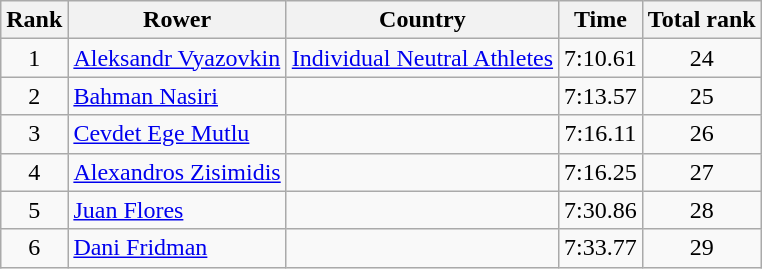<table class="wikitable" style="text-align:center">
<tr>
<th>Rank</th>
<th>Rower</th>
<th>Country</th>
<th>Time</th>
<th>Total rank</th>
</tr>
<tr>
<td>1</td>
<td align="left"><a href='#'>Aleksandr Vyazovkin</a></td>
<td align="left"><a href='#'>Individual Neutral Athletes</a></td>
<td>7:10.61</td>
<td>24</td>
</tr>
<tr>
<td>2</td>
<td align="left"><a href='#'>Bahman Nasiri</a></td>
<td align="left"></td>
<td>7:13.57</td>
<td>25</td>
</tr>
<tr>
<td>3</td>
<td align="left"><a href='#'>Cevdet Ege Mutlu</a></td>
<td align="left"></td>
<td>7:16.11</td>
<td>26</td>
</tr>
<tr>
<td>4</td>
<td align="left"><a href='#'>Alexandros Zisimidis</a></td>
<td align="left"></td>
<td>7:16.25</td>
<td>27</td>
</tr>
<tr>
<td>5</td>
<td align="left"><a href='#'>Juan Flores</a></td>
<td align="left"></td>
<td>7:30.86</td>
<td>28</td>
</tr>
<tr>
<td>6</td>
<td align="left"><a href='#'>Dani Fridman</a></td>
<td align="left"></td>
<td>7:33.77</td>
<td>29</td>
</tr>
</table>
